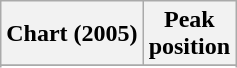<table class="wikitable sortable plainrowheaders" style="text-align:center">
<tr>
<th scope="col">Chart (2005)</th>
<th scope="col">Peak<br>position</th>
</tr>
<tr>
</tr>
<tr>
</tr>
</table>
